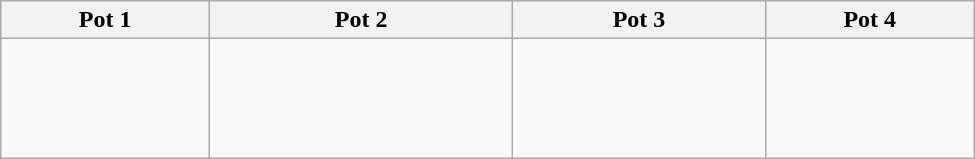<table class="wikitable" width=650>
<tr>
<th width=4%>Pot 1</th>
<th width=6%>Pot 2</th>
<th width=5%>Pot 3</th>
<th width=4%>Pot 4</th>
</tr>
<tr>
<td valign="top"><br><br><br></td>
<td valign="top"><br><br><br></td>
<td valign="top"><br><br><br><s></s></td>
<td valign="top"><br><br><br><br></td>
</tr>
</table>
